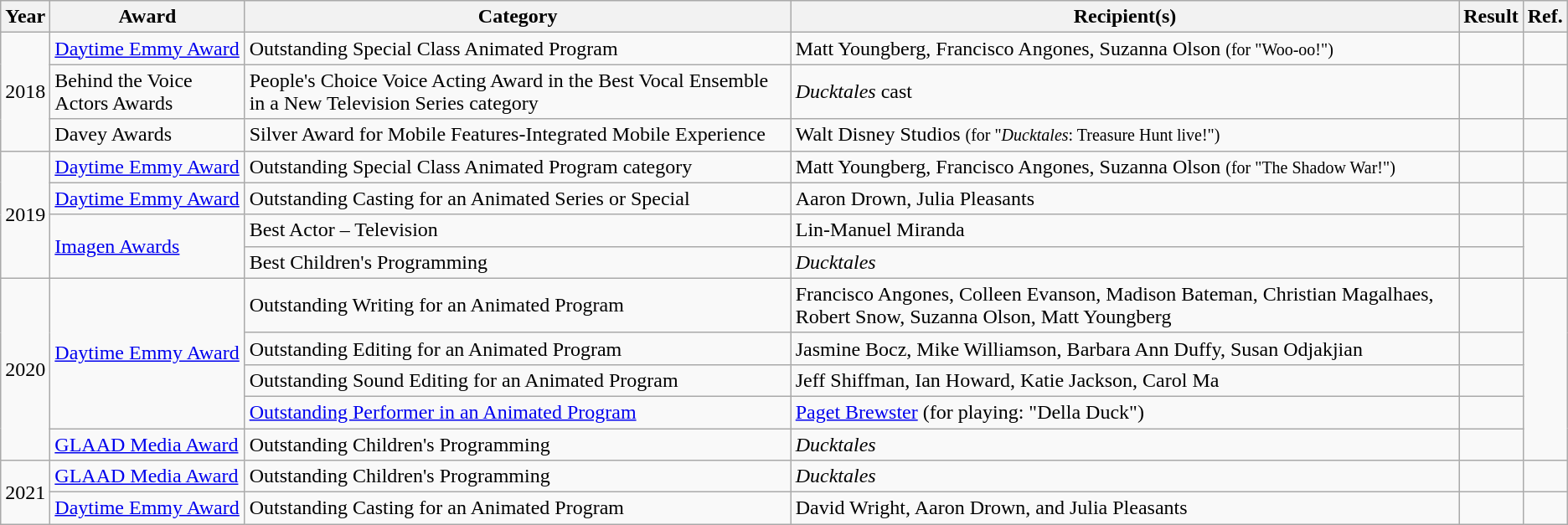<table class="wikitable">
<tr>
<th>Year</th>
<th>Award</th>
<th>Category</th>
<th>Recipient(s)</th>
<th>Result</th>
<th>Ref.</th>
</tr>
<tr>
<td rowspan="3">2018</td>
<td><a href='#'>Daytime Emmy Award</a></td>
<td>Outstanding Special Class Animated Program</td>
<td>Matt Youngberg, Francisco Angones, Suzanna Olson <small>(for "Woo-oo!")</small></td>
<td></td>
<td></td>
</tr>
<tr>
<td>Behind the Voice Actors Awards</td>
<td>People's Choice Voice Acting Award in the Best Vocal Ensemble in a New Television Series category</td>
<td><em>Ducktales</em> cast</td>
<td></td>
<td></td>
</tr>
<tr>
<td>Davey Awards</td>
<td>Silver Award for Mobile Features-Integrated Mobile Experience</td>
<td>Walt Disney Studios <small>(for "<em>Ducktales</em>: Treasure Hunt live!")</small></td>
<td></td>
<td></td>
</tr>
<tr>
<td rowspan="4">2019</td>
<td><a href='#'>Daytime Emmy Award</a></td>
<td>Outstanding Special Class Animated Program category</td>
<td>Matt Youngberg, Francisco Angones, Suzanna Olson <small>(for "The Shadow War!")</small></td>
<td></td>
<td></td>
</tr>
<tr>
<td><a href='#'>Daytime Emmy Award</a></td>
<td>Outstanding Casting for an Animated Series or Special</td>
<td>Aaron Drown, Julia Pleasants</td>
<td></td>
<td></td>
</tr>
<tr>
<td rowspan="2"><a href='#'>Imagen Awards</a></td>
<td>Best Actor – Television</td>
<td>Lin-Manuel Miranda</td>
<td></td>
<td rowspan="2"></td>
</tr>
<tr>
<td>Best Children's Programming</td>
<td><em>Ducktales</em></td>
<td></td>
</tr>
<tr>
<td rowspan="5">2020</td>
<td rowspan="4"><a href='#'>Daytime Emmy Award</a></td>
<td>Outstanding Writing for an Animated Program</td>
<td>Francisco Angones, Colleen Evanson, Madison Bateman, Christian Magalhaes, Robert Snow, Suzanna Olson, Matt Youngberg</td>
<td></td>
</tr>
<tr>
<td>Outstanding Editing for an Animated Program</td>
<td>Jasmine Bocz, Mike Williamson, Barbara Ann Duffy, Susan Odjakjian</td>
<td></td>
</tr>
<tr>
<td>Outstanding Sound Editing for an Animated Program</td>
<td>Jeff Shiffman, Ian Howard, Katie Jackson, Carol Ma</td>
<td></td>
</tr>
<tr>
<td><a href='#'>Outstanding Performer in an Animated Program</a></td>
<td><a href='#'>Paget Brewster</a> (for playing: "Della Duck")</td>
<td></td>
</tr>
<tr>
<td><a href='#'>GLAAD Media Award</a></td>
<td>Outstanding Children's Programming</td>
<td><em>Ducktales</em></td>
<td></td>
</tr>
<tr>
<td rowspan="2">2021</td>
<td><a href='#'>GLAAD Media Award</a></td>
<td>Outstanding Children's Programming</td>
<td><em>Ducktales</em></td>
<td></td>
<td></td>
</tr>
<tr>
<td><a href='#'>Daytime Emmy Award</a></td>
<td>Outstanding Casting for an Animated Program</td>
<td>David Wright, Aaron Drown, and Julia Pleasants</td>
<td></td>
</tr>
</table>
